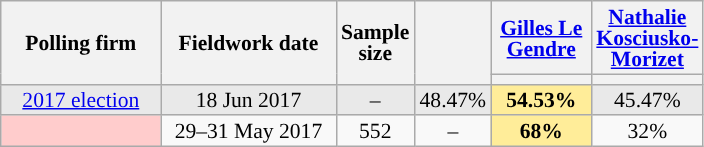<table class="wikitable sortable" style="text-align:center;font-size:90%;line-height:14px;">
<tr style="height:40px;">
<th style="width:100px;" rowspan="2">Polling firm</th>
<th style="width:110px;" rowspan="2">Fieldwork date</th>
<th style="width:35px;" rowspan="2">Sample<br>size</th>
<th style="width:30px;" rowspan="2"></th>
<th class="unsortable" style="width:60px;"><a href='#'>Gilles Le Gendre</a><br></th>
<th class="unsortable" style="width:60px;"><a href='#'>Nathalie Kosciusko-Morizet</a><br></th>
</tr>
<tr>
<th style="background:"></th>
<th style="background:"></th>
</tr>
<tr style="background:#E9E9E9;">
<td><a href='#'>2017 election</a></td>
<td data-sort-value="2017-06-18">18 Jun 2017</td>
<td>–</td>
<td>48.47%</td>
<td style="background:#FFED99;"><strong>54.53%</strong></td>
<td>45.47%</td>
</tr>
<tr>
<td style="background:#FFCCCC;"></td>
<td data-sort-value="2017-05-31">29–31 May 2017</td>
<td>552</td>
<td>–</td>
<td style="background:#FFED99;"><strong>68%</strong></td>
<td>32%</td>
</tr>
</table>
